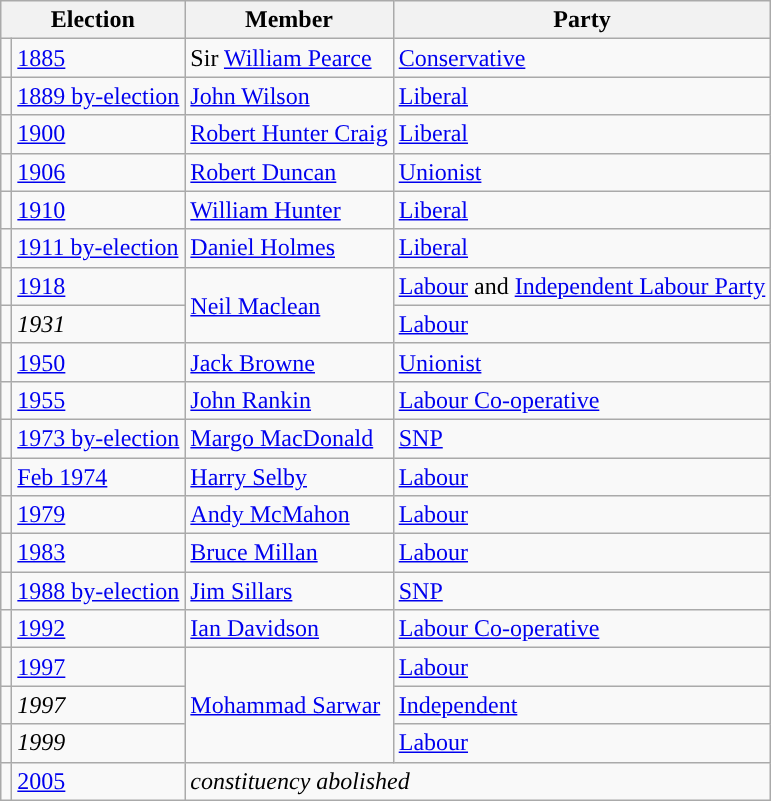<table class="wikitable">
<tr>
<th colspan="2">Election</th>
<th>Member</th>
<th>Party</th>
</tr>
<tr>
<td style="color:inherit;background-color: "></td>
<td><a href='#'>1885</a></td>
<td>Sir <a href='#'>William Pearce</a></td>
<td><a href='#'>Conservative</a></td>
</tr>
<tr>
<td style="color:inherit;background-color: "></td>
<td><a href='#'>1889 by-election</a></td>
<td><a href='#'>John Wilson</a></td>
<td><a href='#'>Liberal</a></td>
</tr>
<tr>
<td style="color:inherit;background-color: "></td>
<td><a href='#'>1900</a></td>
<td><a href='#'>Robert Hunter Craig</a></td>
<td><a href='#'>Liberal</a></td>
</tr>
<tr>
<td style="color:inherit;background-color: "></td>
<td><a href='#'>1906</a></td>
<td><a href='#'>Robert Duncan</a></td>
<td><a href='#'>Unionist</a></td>
</tr>
<tr>
<td style="color:inherit;background-color: "></td>
<td><a href='#'>1910</a></td>
<td><a href='#'>William Hunter</a></td>
<td><a href='#'>Liberal</a></td>
</tr>
<tr>
<td style="color:inherit;background-color: "></td>
<td><a href='#'>1911 by-election</a></td>
<td><a href='#'>Daniel Holmes</a></td>
<td><a href='#'>Liberal</a></td>
</tr>
<tr>
<td style="color:inherit;background-color: "></td>
<td><a href='#'>1918</a></td>
<td rowspan="2"><a href='#'>Neil Maclean</a></td>
<td><a href='#'>Labour</a> and <a href='#'>Independent Labour Party</a></td>
</tr>
<tr>
<td style="color:inherit;background-color: "></td>
<td><em>1931</em></td>
<td><a href='#'>Labour</a></td>
</tr>
<tr>
<td style="color:inherit;background-color: "></td>
<td><a href='#'>1950</a></td>
<td><a href='#'>Jack Browne</a></td>
<td><a href='#'>Unionist</a></td>
</tr>
<tr>
<td style="color:inherit;background-color: "></td>
<td><a href='#'>1955</a></td>
<td><a href='#'>John Rankin</a></td>
<td><a href='#'>Labour Co-operative</a></td>
</tr>
<tr>
<td style="color:inherit;background-color: "></td>
<td><a href='#'>1973 by-election</a></td>
<td><a href='#'>Margo MacDonald</a></td>
<td><a href='#'>SNP</a></td>
</tr>
<tr>
<td style="color:inherit;background-color: "></td>
<td><a href='#'>Feb 1974</a></td>
<td><a href='#'>Harry Selby</a></td>
<td><a href='#'>Labour</a></td>
</tr>
<tr>
<td style="color:inherit;background-color: "></td>
<td><a href='#'>1979</a></td>
<td><a href='#'>Andy McMahon</a></td>
<td><a href='#'>Labour</a></td>
</tr>
<tr>
<td style="color:inherit;background-color: "></td>
<td><a href='#'>1983</a></td>
<td><a href='#'>Bruce Millan</a></td>
<td><a href='#'>Labour</a></td>
</tr>
<tr>
<td style="color:inherit;background-color: "></td>
<td><a href='#'>1988 by-election</a></td>
<td><a href='#'>Jim Sillars</a></td>
<td><a href='#'>SNP</a></td>
</tr>
<tr>
<td style="color:inherit;background-color: "></td>
<td><a href='#'>1992</a></td>
<td><a href='#'>Ian Davidson</a></td>
<td><a href='#'>Labour Co-operative</a></td>
</tr>
<tr>
<td style="color:inherit;background-color: "></td>
<td><a href='#'>1997</a></td>
<td rowspan=3><a href='#'>Mohammad Sarwar</a></td>
<td><a href='#'>Labour</a></td>
</tr>
<tr>
<td style="color:inherit;background-color: "></td>
<td><em>1997</em></td>
<td><a href='#'>Independent</a></td>
</tr>
<tr>
<td style="color:inherit;background-color: "></td>
<td><em>1999</em></td>
<td><a href='#'>Labour</a></td>
</tr>
<tr>
<td></td>
<td><a href='#'>2005</a></td>
<td colspan="2"><em>constituency abolished</em></td>
</tr>
</table>
